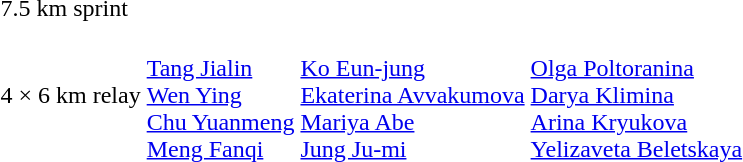<table>
<tr>
<td>7.5 km sprint<br></td>
<td></td>
<td></td>
<td></td>
</tr>
<tr>
<td>4 × 6 km relay<br></td>
<td><br><a href='#'>Tang Jialin</a><br><a href='#'>Wen Ying</a><br><a href='#'>Chu Yuanmeng</a><br><a href='#'>Meng Fanqi</a></td>
<td><br><a href='#'>Ko Eun-jung</a><br><a href='#'>Ekaterina Avvakumova</a><br><a href='#'>Mariya Abe</a><br><a href='#'>Jung Ju-mi</a></td>
<td><br><a href='#'>Olga Poltoranina</a><br><a href='#'>Darya Klimina</a><br><a href='#'>Arina Kryukova</a><br><a href='#'>Yelizaveta Beletskaya</a></td>
</tr>
</table>
